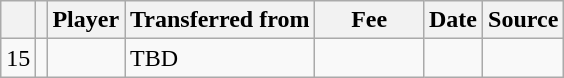<table class="wikitable plainrowheaders sortable">
<tr>
<th></th>
<th></th>
<th scope=col>Player</th>
<th>Transferred from</th>
<th !scope=col; style="width: 65px;">Fee</th>
<th scope=col>Date</th>
<th scope=col>Source</th>
</tr>
<tr>
<td align=center>15</td>
<td align=center></td>
<td></td>
<td>TBD</td>
<td></td>
<td></td>
<td></td>
</tr>
</table>
